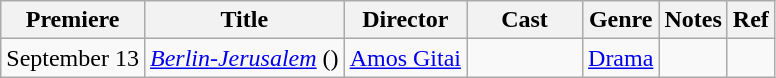<table class="wikitable">
<tr>
<th>Premiere</th>
<th>Title</th>
<th>Director</th>
<th width=15%>Cast</th>
<th>Genre</th>
<th>Notes</th>
<th>Ref</th>
</tr>
<tr>
<td>September 13</td>
<td><em><a href='#'>Berlin-Jerusalem</a></em> ()</td>
<td><a href='#'>Amos Gitai</a></td>
<td></td>
<td><a href='#'>Drama</a></td>
<td></td>
<td></td>
</tr>
</table>
